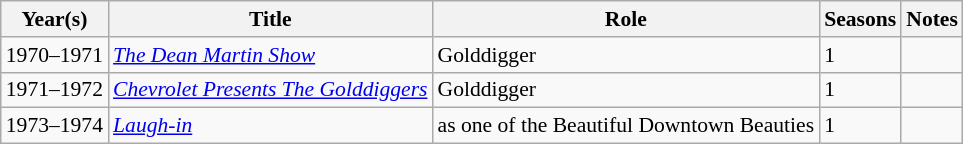<table class="wikitable" style="font-size: 90%;">
<tr>
<th>Year(s)</th>
<th>Title</th>
<th>Role</th>
<th>Seasons</th>
<th>Notes</th>
</tr>
<tr>
<td>1970–1971</td>
<td><em><a href='#'>The Dean Martin Show</a></em></td>
<td>Golddigger</td>
<td>1</td>
<td></td>
</tr>
<tr>
<td>1971–1972</td>
<td><em><a href='#'>Chevrolet Presents The Golddiggers</a></em></td>
<td>Golddigger</td>
<td>1</td>
<td></td>
</tr>
<tr>
<td>1973–1974</td>
<td><em><a href='#'>Laugh-in</a></em></td>
<td>as one of the Beautiful Downtown Beauties</td>
<td>1</td>
<td></td>
</tr>
</table>
